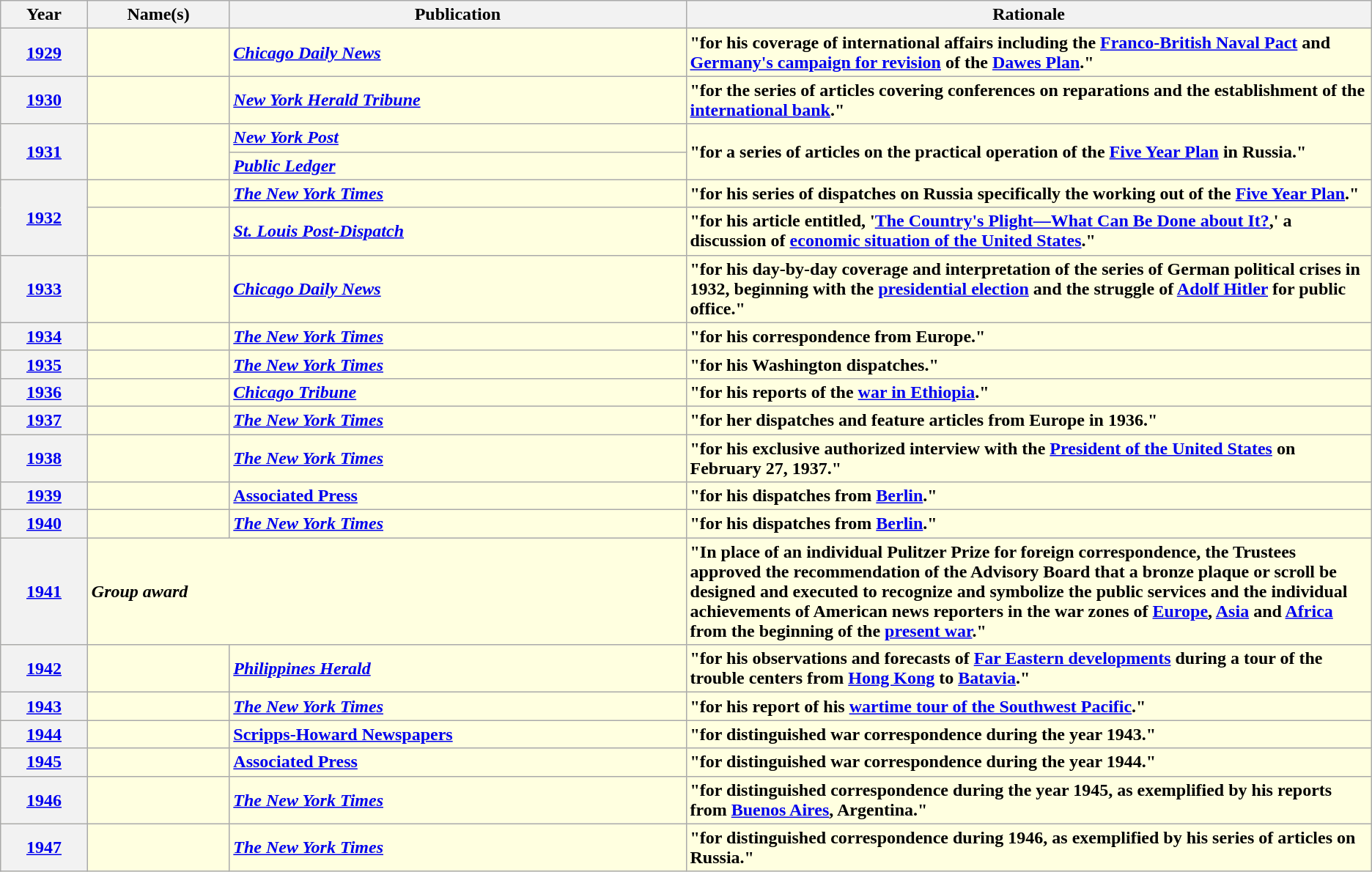<table class="wikitable sortable">
<tr style="vertical-align:bottom;">
<th>Year</th>
<th>Name(s)</th>
<th>Publication</th>
<th width=50%>Rationale</th>
</tr>
<tr style="background-color:lightyellow;">
<th><strong><a href='#'>1929</a></strong></th>
<td><strong></strong></td>
<td><strong><em><a href='#'>Chicago Daily News</a></em></strong></td>
<td><strong>"for his coverage of international affairs including the <a href='#'>Franco-British Naval Pact</a> and <a href='#'>Germany's campaign for revision</a> of the <a href='#'>Dawes Plan</a>."</strong></td>
</tr>
<tr style="background-color:lightyellow;">
<th><strong><a href='#'>1930</a></strong></th>
<td><strong></strong></td>
<td><strong><em><a href='#'>New York Herald Tribune</a></em></strong></td>
<td><strong>"for the series of articles covering conferences on reparations and the establishment of the <a href='#'>international bank</a>."</strong></td>
</tr>
<tr style="background-color:lightyellow;">
<th rowspan=2><strong><a href='#'>1931</a></strong></th>
<td rowspan=2><strong></strong></td>
<td><strong><em><a href='#'>New York Post</a></em></strong></td>
<td rowspan=2><strong>"for a series of articles on the practical operation of the <a href='#'>Five Year Plan</a> in Russia."</strong></td>
</tr>
<tr style="background-color:lightyellow;">
<td><strong><em><a href='#'>Public Ledger</a></em></strong></td>
</tr>
<tr style="background-color:lightyellow;">
<th rowspan=2><strong><a href='#'>1932</a></strong></th>
<td><strong></strong></td>
<td><strong><em><a href='#'>The New York Times</a></em></strong></td>
<td><strong>"for his series of dispatches on Russia specifically the working out of the <a href='#'>Five Year Plan</a>."</strong></td>
</tr>
<tr style="background-color:lightyellow;">
<td><strong></strong></td>
<td><strong><em><a href='#'>St. Louis Post-Dispatch</a></em></strong></td>
<td><strong>"for his article entitled, '<a href='#'>The Country's Plight—What Can Be Done about It?</a>,' a discussion of <a href='#'>economic situation of the United States</a>."</strong></td>
</tr>
<tr style="background-color:lightyellow;">
<th><strong><a href='#'>1933</a></strong></th>
<td><strong></strong></td>
<td><strong><em><a href='#'>Chicago Daily News</a></em></strong></td>
<td><strong>"for his day-by-day coverage and interpretation of the series of German political crises in 1932, beginning with the <a href='#'>presidential election</a> and the struggle of <a href='#'>Adolf Hitler</a> for public office."</strong></td>
</tr>
<tr style="background-color:lightyellow;">
<th><strong><a href='#'>1934</a></strong></th>
<td><strong></strong></td>
<td><strong><em><a href='#'>The New York Times</a></em></strong></td>
<td><strong>"for his correspondence from Europe."</strong></td>
</tr>
<tr style="background-color:lightyellow;">
<th><strong><a href='#'>1935</a></strong></th>
<td><strong></strong></td>
<td><strong><em><a href='#'>The New York Times</a></em></strong></td>
<td><strong>"for his Washington dispatches."</strong></td>
</tr>
<tr style="background-color:lightyellow;">
<th><strong><a href='#'>1936</a></strong></th>
<td><strong></strong></td>
<td><strong><em><a href='#'>Chicago Tribune</a></em></strong></td>
<td><strong>"for his reports of the <a href='#'>war in Ethiopia</a>."</strong></td>
</tr>
<tr style="background-color:lightyellow;">
<th><strong><a href='#'>1937</a></strong></th>
<td><strong></strong></td>
<td><strong><em><a href='#'>The New York Times</a></em></strong></td>
<td><strong>"for her dispatches and feature articles from Europe in 1936."</strong></td>
</tr>
<tr style="background-color:lightyellow;">
<th><strong><a href='#'>1938</a></strong></th>
<td><strong></strong></td>
<td><strong><em><a href='#'>The New York Times</a></em></strong></td>
<td><strong>"for his exclusive authorized interview with the <a href='#'>President of the United States</a> on February 27, 1937."</strong></td>
</tr>
<tr style="background-color:lightyellow;">
<th><strong><a href='#'>1939</a></strong></th>
<td><strong></strong></td>
<td><strong><a href='#'>Associated Press</a></strong></td>
<td><strong>"for his dispatches from <a href='#'>Berlin</a>."</strong></td>
</tr>
<tr style="background-color:lightyellow;">
<th><strong><a href='#'>1940</a></strong></th>
<td><strong></strong></td>
<td><strong><em><a href='#'>The New York Times</a></em></strong></td>
<td><strong>"for his dispatches from <a href='#'>Berlin</a>."</strong></td>
</tr>
<tr style="background-color:lightyellow;">
<th><strong><a href='#'>1941</a></strong></th>
<td colspan=2><strong><em>Group award</em></strong></td>
<td><strong>"In place of an individual Pulitzer Prize for foreign correspondence, the Trustees approved the recommendation of the Advisory Board that a bronze plaque or scroll be designed and executed to recognize and symbolize the public services and the individual achievements of American news reporters in the war zones of <a href='#'>Europe</a>, <a href='#'>Asia</a> and <a href='#'>Africa</a> from the beginning of the <a href='#'>present war</a>."</strong></td>
</tr>
<tr style="background-color:lightyellow;">
<th><strong><a href='#'>1942</a></strong></th>
<td><strong></strong></td>
<td><strong><em><a href='#'>Philippines Herald</a></em></strong></td>
<td><strong>"for his observations and forecasts of <a href='#'>Far Eastern developments</a> during a tour of the trouble centers from <a href='#'>Hong Kong</a> to <a href='#'>Batavia</a>."</strong></td>
</tr>
<tr style="background-color:lightyellow;">
<th><strong><a href='#'>1943</a></strong></th>
<td><strong></strong></td>
<td><strong><em><a href='#'>The New York Times</a></em></strong></td>
<td><strong>"for his report of his <a href='#'>wartime tour of the Southwest Pacific</a>."</strong></td>
</tr>
<tr style="background-color:lightyellow;">
<th><strong><a href='#'>1944</a></strong></th>
<td><strong></strong></td>
<td><strong><a href='#'>Scripps-Howard Newspapers</a></strong></td>
<td><strong>"for distinguished war correspondence during the year 1943."</strong></td>
</tr>
<tr style="background-color:lightyellow;">
<th><strong><a href='#'>1945</a></strong></th>
<td><strong></strong></td>
<td><strong><a href='#'>Associated Press</a></strong></td>
<td><strong>"for distinguished war correspondence during the year 1944."</strong></td>
</tr>
<tr style="background-color:lightyellow;">
<th><strong><a href='#'>1946</a></strong></th>
<td><strong></strong></td>
<td><strong><em><a href='#'>The New York Times</a></em></strong></td>
<td><strong>"for distinguished correspondence during the year 1945, as exemplified by his reports from <a href='#'>Buenos Aires</a>, Argentina."</strong></td>
</tr>
<tr style="background-color:lightyellow;">
<th><strong><a href='#'>1947</a></strong></th>
<td><strong></strong></td>
<td><strong><em><a href='#'>The New York Times</a></em></strong></td>
<td><strong>"for distinguished correspondence during 1946, as exemplified by his series of articles on Russia."</strong></td>
</tr>
</table>
